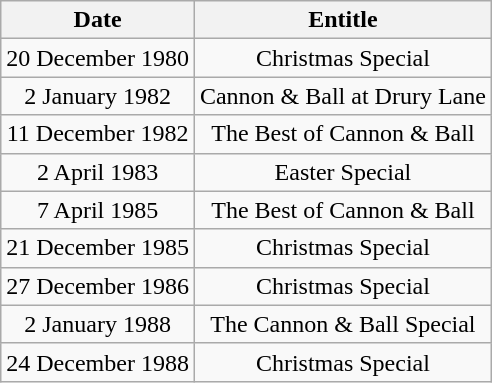<table class="wikitable" style="text-align:center;">
<tr>
<th>Date</th>
<th>Entitle</th>
</tr>
<tr>
<td>20 December 1980</td>
<td>Christmas Special</td>
</tr>
<tr>
<td>2 January 1982</td>
<td>Cannon & Ball at Drury Lane</td>
</tr>
<tr>
<td>11 December 1982</td>
<td>The Best of Cannon & Ball</td>
</tr>
<tr>
<td>2 April 1983</td>
<td>Easter Special</td>
</tr>
<tr>
<td>7 April 1985</td>
<td>The Best of Cannon & Ball</td>
</tr>
<tr>
<td>21 December 1985</td>
<td>Christmas Special</td>
</tr>
<tr>
<td>27 December 1986</td>
<td>Christmas Special</td>
</tr>
<tr>
<td>2 January 1988</td>
<td>The Cannon & Ball Special</td>
</tr>
<tr>
<td>24 December 1988</td>
<td>Christmas Special</td>
</tr>
</table>
